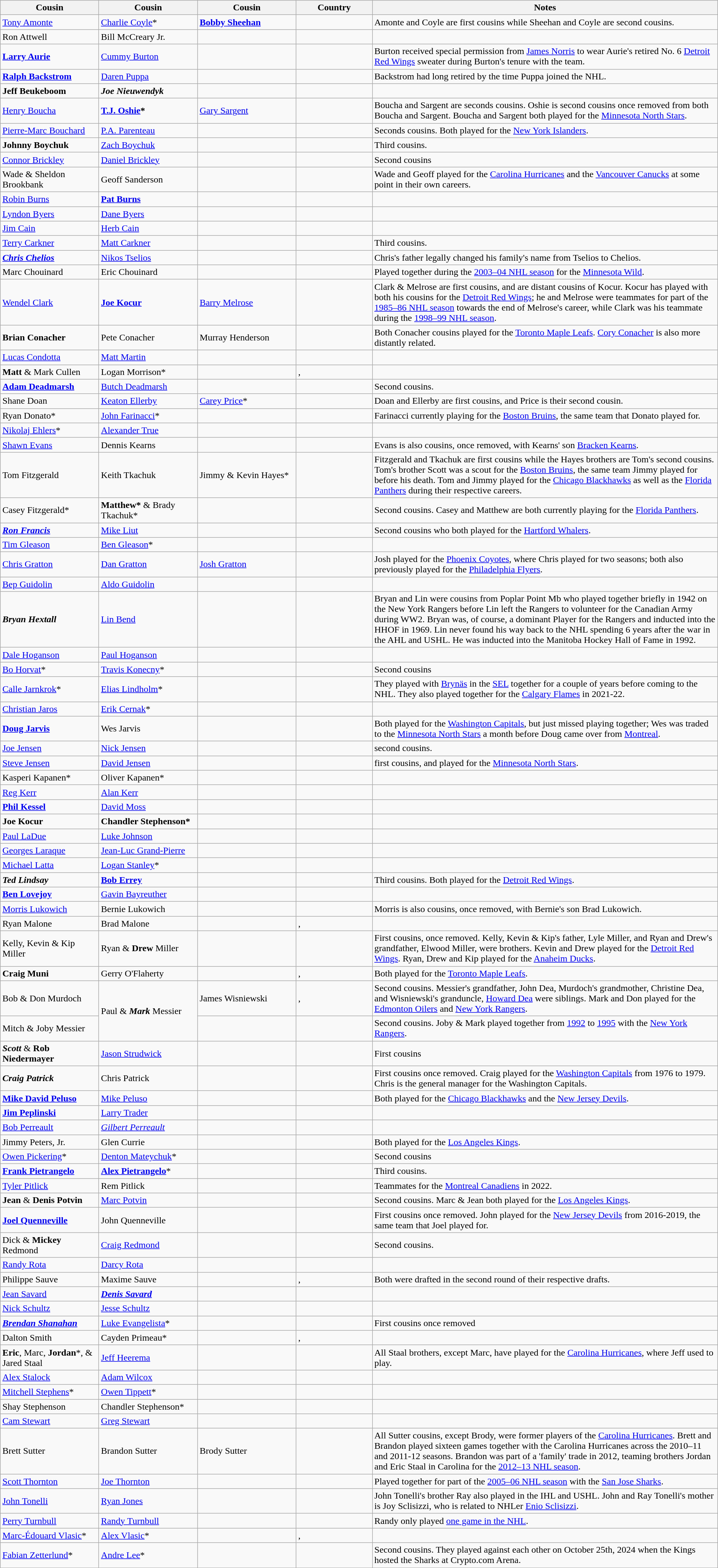<table class="wikitable sortable">
<tr>
<th style="width:164px;">Cousin</th>
<th style="width:164px;">Cousin</th>
<th style="width:164px;">Cousin</th>
<th style="width:125px;">Country</th>
<th style="width:*;">Notes</th>
</tr>
<tr>
<td><a href='#'>Tony Amonte</a></td>
<td><a href='#'>Charlie Coyle</a>*</td>
<td><strong><a href='#'>Bobby Sheehan</a></strong></td>
<td></td>
<td>Amonte and Coyle are first cousins while Sheehan and Coyle are second cousins.</td>
</tr>
<tr>
<td>Ron Attwell</td>
<td>Bill McCreary Jr.</td>
<td></td>
<td></td>
<td></td>
</tr>
<tr>
<td><strong><a href='#'>Larry Aurie</a></strong></td>
<td><a href='#'>Cummy Burton</a></td>
<td></td>
<td></td>
<td>Burton received special permission from <a href='#'>James Norris</a> to wear Aurie's retired No. 6 <a href='#'>Detroit Red Wings</a> sweater during Burton's tenure with the team.</td>
</tr>
<tr>
<td><strong><a href='#'>Ralph Backstrom</a></strong></td>
<td><a href='#'>Daren Puppa</a></td>
<td></td>
<td></td>
<td>Backstrom had long retired by the time Puppa joined the NHL.</td>
</tr>
<tr>
<td><strong>Jeff Beukeboom</strong></td>
<td><strong><em>Joe Nieuwendyk</em></strong></td>
<td></td>
<td></td>
<td></td>
</tr>
<tr>
<td><a href='#'>Henry Boucha</a></td>
<td><strong><a href='#'>T.J. Oshie</a>*</strong></td>
<td><a href='#'>Gary Sargent</a></td>
<td></td>
<td>Boucha and Sargent are seconds cousins. Oshie is second cousins once removed from both Boucha and Sargent. Boucha and Sargent both played for the <a href='#'>Minnesota North Stars</a>.</td>
</tr>
<tr>
<td><a href='#'>Pierre-Marc Bouchard</a></td>
<td><a href='#'>P.A. Parenteau</a></td>
<td></td>
<td></td>
<td>Seconds cousins. Both played for the <a href='#'>New York Islanders</a>.</td>
</tr>
<tr>
<td><strong>Johnny Boychuk</strong></td>
<td><a href='#'>Zach Boychuk</a></td>
<td></td>
<td></td>
<td>Third cousins.</td>
</tr>
<tr>
<td><a href='#'>Connor Brickley</a></td>
<td><a href='#'>Daniel Brickley</a></td>
<td></td>
<td></td>
<td>Second cousins</td>
</tr>
<tr>
<td>Wade & Sheldon Brookbank</td>
<td>Geoff Sanderson</td>
<td></td>
<td></td>
<td>Wade and Geoff played for the <a href='#'>Carolina Hurricanes</a> and the <a href='#'>Vancouver Canucks</a> at some point in their own careers.</td>
</tr>
<tr>
<td><a href='#'>Robin Burns</a></td>
<td><strong><a href='#'>Pat Burns</a></strong></td>
<td></td>
<td></td>
<td></td>
</tr>
<tr>
<td><a href='#'>Lyndon Byers</a></td>
<td><a href='#'>Dane Byers</a></td>
<td></td>
<td></td>
<td></td>
</tr>
<tr>
<td><a href='#'>Jim Cain</a></td>
<td><a href='#'>Herb Cain</a></td>
<td></td>
<td></td>
<td></td>
</tr>
<tr>
<td><a href='#'>Terry Carkner</a></td>
<td><a href='#'>Matt Carkner</a></td>
<td></td>
<td></td>
<td>Third cousins.</td>
</tr>
<tr>
<td><strong><em><a href='#'>Chris Chelios</a></em></strong></td>
<td><a href='#'>Nikos Tselios</a></td>
<td></td>
<td></td>
<td>Chris's father legally changed his family's name from Tselios to Chelios.</td>
</tr>
<tr>
<td>Marc Chouinard</td>
<td>Eric Chouinard</td>
<td></td>
<td></td>
<td>Played together during the <a href='#'>2003–04 NHL season</a> for the <a href='#'>Minnesota Wild</a>.</td>
</tr>
<tr>
<td><a href='#'>Wendel Clark</a></td>
<td><strong><a href='#'>Joe Kocur</a></strong></td>
<td><a href='#'>Barry Melrose</a></td>
<td></td>
<td>Clark & Melrose are first cousins, and are distant cousins of Kocur. Kocur has played with both his cousins for the <a href='#'>Detroit Red Wings</a>; he and Melrose were teammates for part of the <a href='#'>1985–86 NHL season</a> towards the end of Melrose's career, while Clark was his teammate during the <a href='#'>1998–99 NHL season</a>.</td>
</tr>
<tr>
<td><strong>Brian Conacher</strong></td>
<td>Pete Conacher</td>
<td>Murray Henderson</td>
<td></td>
<td>Both Conacher cousins played for the <a href='#'>Toronto Maple Leafs</a>. <a href='#'>Cory Conacher</a> is also more distantly related.</td>
</tr>
<tr>
<td><a href='#'>Lucas Condotta</a></td>
<td><a href='#'>Matt Martin</a></td>
<td></td>
<td></td>
<td></td>
</tr>
<tr>
<td><strong>Matt</strong> & Mark Cullen</td>
<td>Logan Morrison*</td>
<td></td>
<td>, </td>
<td></td>
</tr>
<tr>
<td><strong><a href='#'>Adam Deadmarsh</a></strong></td>
<td><a href='#'>Butch Deadmarsh</a></td>
<td></td>
<td></td>
<td>Second cousins.</td>
</tr>
<tr>
<td>Shane Doan</td>
<td><a href='#'>Keaton Ellerby</a></td>
<td><a href='#'>Carey Price</a>*</td>
<td></td>
<td>Doan and Ellerby are first cousins, and Price is their second cousin.</td>
</tr>
<tr>
<td>Ryan Donato*</td>
<td><a href='#'>John Farinacci</a>*</td>
<td></td>
<td></td>
<td>Farinacci currently playing for the <a href='#'>Boston Bruins</a>, the same team that Donato played for.</td>
</tr>
<tr>
<td><a href='#'>Nikolaj Ehlers</a>*</td>
<td><a href='#'>Alexander True</a></td>
<td></td>
<td></td>
<td></td>
</tr>
<tr>
<td><a href='#'>Shawn Evans</a></td>
<td>Dennis Kearns</td>
<td></td>
<td></td>
<td> Evans is also cousins, once removed, with Kearns' son <a href='#'>Bracken Kearns</a>.</td>
</tr>
<tr>
<td>Tom Fitzgerald</td>
<td>Keith Tkachuk</td>
<td>Jimmy & Kevin Hayes*</td>
<td></td>
<td>Fitzgerald and Tkachuk are first cousins while the Hayes brothers are Tom's second cousins. Tom's brother Scott was a scout for the <a href='#'>Boston Bruins</a>, the same team Jimmy played for before his death. Tom and Jimmy played for the <a href='#'>Chicago Blackhawks</a> as well as the <a href='#'>Florida Panthers</a> during their respective careers.</td>
</tr>
<tr>
<td>Casey Fitzgerald*</td>
<td><strong>Matthew*</strong> & Brady Tkachuk*</td>
<td></td>
<td></td>
<td>Second cousins. Casey and Matthew are both currently playing for the <a href='#'>Florida Panthers</a>.</td>
</tr>
<tr>
<td><strong><em><a href='#'>Ron Francis</a></em></strong></td>
<td><a href='#'>Mike Liut</a></td>
<td></td>
<td></td>
<td>Second cousins who both played for the <a href='#'>Hartford Whalers</a>.</td>
</tr>
<tr>
<td><a href='#'>Tim Gleason</a></td>
<td><a href='#'>Ben Gleason</a>*</td>
<td></td>
<td></td>
<td></td>
</tr>
<tr>
<td><a href='#'>Chris Gratton</a></td>
<td><a href='#'>Dan Gratton</a></td>
<td><a href='#'>Josh Gratton</a></td>
<td></td>
<td>Josh played for the <a href='#'>Phoenix Coyotes</a>, where Chris played for two seasons; both also previously played for the <a href='#'>Philadelphia Flyers</a>.</td>
</tr>
<tr>
<td><a href='#'>Bep Guidolin</a></td>
<td><a href='#'>Aldo Guidolin</a></td>
<td></td>
<td></td>
<td></td>
</tr>
<tr>
<td><strong><em>Bryan Hextall</em></strong></td>
<td><a href='#'>Lin Bend</a></td>
<td></td>
<td></td>
<td>Bryan and Lin were cousins from Poplar Point Mb who played together briefly in 1942 on the New York Rangers before Lin left the Rangers to volunteer for the Canadian Army during WW2. Bryan was, of course, a dominant Player for the Rangers and inducted into the HHOF in 1969. Lin never found his way back to the NHL spending 6 years after the war in the AHL and USHL. He was inducted into the Manitoba Hockey Hall of Fame in 1992.</td>
</tr>
<tr>
<td><a href='#'>Dale Hoganson</a></td>
<td><a href='#'>Paul Hoganson</a></td>
<td></td>
<td></td>
<td></td>
</tr>
<tr>
<td><a href='#'>Bo Horvat</a>*</td>
<td><a href='#'>Travis Konecny</a>*</td>
<td></td>
<td></td>
<td>Second cousins</td>
</tr>
<tr>
<td><a href='#'>Calle Jarnkrok</a>*</td>
<td><a href='#'>Elias Lindholm</a>*</td>
<td></td>
<td></td>
<td>They played with <a href='#'>Brynäs</a> in the <a href='#'>SEL</a> together for a couple of years before coming to the NHL. They also played together for the <a href='#'>Calgary Flames</a> in 2021-22.</td>
</tr>
<tr>
<td><a href='#'>Christian Jaros</a></td>
<td><a href='#'>Erik Cernak</a>*</td>
<td></td>
<td></td>
<td></td>
</tr>
<tr>
<td><strong><a href='#'>Doug Jarvis</a></strong></td>
<td>Wes Jarvis</td>
<td></td>
<td></td>
<td>Both played for the <a href='#'>Washington Capitals</a>, but just missed playing together; Wes was traded to the <a href='#'>Minnesota North Stars</a> a month before Doug came over from <a href='#'>Montreal</a>.</td>
</tr>
<tr>
<td><a href='#'>Joe Jensen</a></td>
<td><a href='#'>Nick Jensen</a></td>
<td></td>
<td></td>
<td>second cousins.</td>
</tr>
<tr>
<td><a href='#'>Steve Jensen</a></td>
<td><a href='#'>David Jensen</a></td>
<td></td>
<td></td>
<td>first cousins, and played for the <a href='#'>Minnesota North Stars</a>.</td>
</tr>
<tr>
<td>Kasperi Kapanen*</td>
<td>Oliver Kapanen*</td>
<td></td>
<td></td>
</tr>
<tr>
<td><a href='#'>Reg Kerr</a></td>
<td><a href='#'>Alan Kerr</a></td>
<td></td>
<td></td>
<td></td>
</tr>
<tr>
<td><strong><a href='#'>Phil Kessel</a></strong></td>
<td><a href='#'>David Moss</a></td>
<td></td>
<td></td>
<td></td>
</tr>
<tr>
<td><strong>Joe Kocur</strong></td>
<td><strong>Chandler Stephenson*</strong></td>
<td></td>
<td></td>
<td></td>
</tr>
<tr>
<td><a href='#'>Paul LaDue</a></td>
<td><a href='#'>Luke Johnson</a></td>
<td></td>
<td></td>
<td></td>
</tr>
<tr>
<td><a href='#'>Georges Laraque</a></td>
<td><a href='#'>Jean-Luc Grand-Pierre</a></td>
<td></td>
<td></td>
<td></td>
</tr>
<tr>
<td><a href='#'>Michael Latta</a></td>
<td><a href='#'>Logan Stanley</a>*</td>
<td></td>
<td></td>
<td></td>
</tr>
<tr>
<td><strong><em>Ted Lindsay</em></strong></td>
<td><strong><a href='#'>Bob Errey</a></strong></td>
<td></td>
<td></td>
<td>Third cousins. Both played for the <a href='#'>Detroit Red Wings</a>.</td>
</tr>
<tr>
<td><strong><a href='#'>Ben Lovejoy</a></strong></td>
<td><a href='#'>Gavin Bayreuther</a></td>
<td></td>
<td></td>
<td></td>
</tr>
<tr>
<td><a href='#'>Morris Lukowich</a></td>
<td>Bernie Lukowich</td>
<td></td>
<td></td>
<td>Morris is also cousins, once removed, with Bernie's son Brad Lukowich.</td>
</tr>
<tr>
<td>Ryan Malone</td>
<td>Brad Malone</td>
<td></td>
<td>,<br></td>
<td></td>
</tr>
<tr>
<td>Kelly, Kevin & Kip Miller</td>
<td>Ryan & <strong>Drew</strong> Miller</td>
<td></td>
<td></td>
<td>First cousins, once removed. Kelly, Kevin & Kip's father, Lyle Miller, and Ryan and Drew's grandfather, Elwood Miller, were brothers. Kevin and Drew played for the <a href='#'>Detroit Red Wings</a>. Ryan, Drew and Kip played for the <a href='#'>Anaheim Ducks</a>.</td>
</tr>
<tr>
<td><strong>Craig Muni</strong></td>
<td>Gerry O'Flaherty</td>
<td></td>
<td>,<br></td>
<td>Both played for the <a href='#'>Toronto Maple Leafs</a>.</td>
</tr>
<tr>
<td>Bob & Don Murdoch</td>
<td rowspan="2">Paul & <strong><em>Mark</em></strong> Messier</td>
<td>James Wisniewski</td>
<td>,<br></td>
<td>Second cousins. Messier's grandfather, John Dea, Murdoch's grandmother, Christine Dea, and Wisniewski's granduncle, <a href='#'>Howard Dea</a> were siblings. Mark and Don played for the <a href='#'>Edmonton Oilers</a> and <a href='#'>New York Rangers</a>.</td>
</tr>
<tr>
<td>Mitch & Joby Messier</td>
<td></td>
<td></td>
<td>Second cousins. Joby & Mark played together from <a href='#'>1992</a> to <a href='#'>1995</a> with the <a href='#'>New York Rangers</a>.</td>
</tr>
<tr>
<td><strong><em>Scott</em></strong> & <strong>Rob Niedermayer</strong></td>
<td><a href='#'>Jason Strudwick</a></td>
<td></td>
<td></td>
<td>First cousins</td>
</tr>
<tr>
<td><strong><em>Craig Patrick</em></strong></td>
<td>Chris Patrick</td>
<td></td>
<td></td>
<td>First cousins once removed. Craig played for the <a href='#'>Washington Capitals</a> from 1976 to 1979. Chris is the general manager for the Washington Capitals.</td>
</tr>
<tr>
<td><strong><a href='#'>Mike David Peluso</a></strong></td>
<td><a href='#'>Mike Peluso</a></td>
<td></td>
<td></td>
<td>Both played for the <a href='#'>Chicago Blackhawks</a> and the <a href='#'>New Jersey Devils</a>.</td>
</tr>
<tr>
<td><strong><a href='#'>Jim Peplinski</a></strong></td>
<td><a href='#'>Larry Trader</a></td>
<td></td>
<td></td>
<td></td>
</tr>
<tr>
<td><a href='#'>Bob Perreault</a></td>
<td><em><a href='#'>Gilbert Perreault</a></em></td>
<td></td>
<td></td>
<td></td>
</tr>
<tr>
<td>Jimmy Peters, Jr.</td>
<td>Glen Currie</td>
<td></td>
<td></td>
<td>Both played for the <a href='#'>Los Angeles Kings</a>.</td>
</tr>
<tr>
<td><a href='#'>Owen Pickering</a>*</td>
<td><a href='#'>Denton Mateychuk</a>*</td>
<td></td>
<td></td>
<td>Second cousins</td>
</tr>
<tr>
<td><strong><a href='#'>Frank Pietrangelo</a></strong></td>
<td><strong><a href='#'>Alex Pietrangelo</a></strong>*</td>
<td></td>
<td></td>
<td>Third cousins.</td>
</tr>
<tr>
<td><a href='#'>Tyler Pitlick</a></td>
<td>Rem Pitlick</td>
<td></td>
<td></td>
<td>Teammates for the <a href='#'>Montreal Canadiens</a> in 2022.</td>
</tr>
<tr>
<td><strong>Jean</strong> & <strong>Denis Potvin</strong></td>
<td><a href='#'>Marc Potvin</a></td>
<td></td>
<td></td>
<td>Second cousins. Marc & Jean both played for the <a href='#'>Los Angeles Kings</a>.</td>
</tr>
<tr>
<td><strong><a href='#'>Joel Quenneville</a></strong></td>
<td>John Quenneville</td>
<td></td>
<td></td>
<td>First cousins once removed. John played for the <a href='#'>New Jersey Devils</a> from 2016-2019, the same team that Joel played for.</td>
</tr>
<tr>
<td>Dick & <strong>Mickey</strong> Redmond</td>
<td><a href='#'>Craig Redmond</a></td>
<td></td>
<td></td>
<td>Second cousins.</td>
</tr>
<tr>
<td><a href='#'>Randy Rota</a></td>
<td><a href='#'>Darcy Rota</a></td>
<td></td>
<td></td>
<td></td>
</tr>
<tr>
<td>Philippe Sauve</td>
<td>Maxime Sauve</td>
<td></td>
<td>,<br></td>
<td>Both were drafted in the second round of their respective drafts.</td>
</tr>
<tr>
<td><a href='#'>Jean Savard</a></td>
<td><strong><em><a href='#'>Denis Savard</a></em></strong></td>
<td></td>
<td></td>
<td></td>
</tr>
<tr>
<td><a href='#'>Nick Schultz</a></td>
<td><a href='#'>Jesse Schultz</a></td>
<td></td>
<td></td>
<td></td>
</tr>
<tr>
<td><strong><em><a href='#'>Brendan Shanahan</a></em></strong></td>
<td><a href='#'>Luke Evangelista</a>*</td>
<td></td>
<td></td>
<td>First cousins once removed</td>
</tr>
<tr>
<td>Dalton Smith</td>
<td>Cayden Primeau*</td>
<td></td>
<td>, </td>
<td></td>
</tr>
<tr>
<td><strong>Eric</strong>, Marc, <strong>Jordan</strong>*, & Jared Staal</td>
<td><a href='#'>Jeff Heerema</a></td>
<td></td>
<td></td>
<td>All Staal brothers, except Marc, have played for the <a href='#'>Carolina Hurricanes</a>, where Jeff used to play.</td>
</tr>
<tr>
<td><a href='#'>Alex Stalock</a></td>
<td><a href='#'>Adam Wilcox</a></td>
<td></td>
<td></td>
<td></td>
</tr>
<tr>
<td><a href='#'>Mitchell Stephens</a>*</td>
<td><a href='#'>Owen Tippett</a>*</td>
<td></td>
<td></td>
<td></td>
</tr>
<tr>
<td>Shay Stephenson</td>
<td>Chandler Stephenson*</td>
<td></td>
<td></td>
<td></td>
</tr>
<tr>
<td><a href='#'>Cam Stewart</a></td>
<td><a href='#'>Greg Stewart</a></td>
<td></td>
<td></td>
<td></td>
</tr>
<tr>
<td>Brett Sutter</td>
<td>Brandon Sutter</td>
<td>Brody Sutter</td>
<td></td>
<td>All Sutter cousins, except Brody, were former players of the <a href='#'>Carolina Hurricanes</a>. Brett and Brandon played sixteen games together with the Carolina Hurricanes across the 2010–11 and 2011-12 seasons.  Brandon was part of a 'family' trade in 2012, teaming brothers Jordan and Eric Staal in Carolina for the <a href='#'>2012–13 NHL season</a>.</td>
</tr>
<tr>
<td><a href='#'>Scott Thornton</a></td>
<td><a href='#'>Joe Thornton</a></td>
<td></td>
<td></td>
<td>Played together for part of the <a href='#'>2005–06 NHL season</a> with the <a href='#'>San Jose Sharks</a>.</td>
</tr>
<tr>
<td><a href='#'>John Tonelli</a></td>
<td><a href='#'>Ryan Jones</a></td>
<td></td>
<td></td>
<td>John Tonelli's brother Ray also played in the IHL and USHL. John and Ray Tonelli's mother is Joy Sclisizzi, who is related to NHLer <a href='#'>Enio Sclisizzi</a>.</td>
</tr>
<tr>
<td><a href='#'>Perry Turnbull</a></td>
<td><a href='#'>Randy Turnbull</a></td>
<td></td>
<td></td>
<td>Randy only played <a href='#'>one game in the NHL</a>.</td>
</tr>
<tr>
<td><a href='#'>Marc-Édouard Vlasic</a>*</td>
<td><a href='#'>Alex Vlasic</a>*</td>
<td></td>
<td>, </td>
<td></td>
</tr>
<tr>
<td><a href='#'>Fabian Zetterlund</a>*</td>
<td><a href='#'>Andre Lee</a>*</td>
<td></td>
<td></td>
<td>Second cousins. They played against each other on October 25th, 2024 when the Kings hosted the Sharks at Crypto.com Arena.</td>
</tr>
</table>
